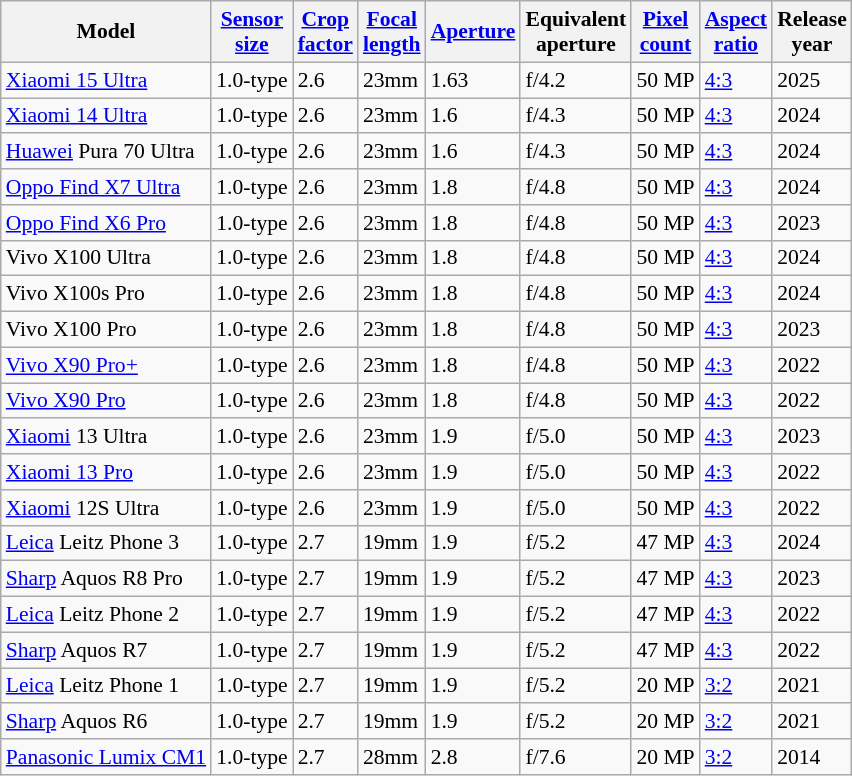<table class="wikitable sortable col3right col4right col5right col6right" style="font-size:90%;white-space:nowrap">
<tr>
<th>Model</th>
<th><a href='#'>Sensor<br>size</a></th>
<th><a href='#'>Crop<br>factor</a></th>
<th><a href='#'>Focal<br>length</a></th>
<th><a href='#'>Aperture</a></th>
<th>Equivalent<br>aperture</th>
<th><a href='#'>Pixel<br>count</a></th>
<th><a href='#'>Aspect<br>ratio</a></th>
<th>Release<br>year</th>
</tr>
<tr>
<td><a href='#'>Xiaomi 15 Ultra</a></td>
<td>1.0-type</td>
<td>2.6</td>
<td>23mm</td>
<td>1.63</td>
<td>f/4.2</td>
<td>50 MP</td>
<td><a href='#'>4:3</a></td>
<td>2025</td>
</tr>
<tr>
<td><a href='#'>Xiaomi 14 Ultra</a></td>
<td>1.0-type</td>
<td>2.6</td>
<td>23mm</td>
<td>1.6</td>
<td>f/4.3</td>
<td>50 MP</td>
<td><a href='#'>4:3</a></td>
<td>2024</td>
</tr>
<tr>
<td><a href='#'>Huawei</a> Pura 70 Ultra</td>
<td>1.0-type</td>
<td>2.6</td>
<td>23mm</td>
<td>1.6</td>
<td>f/4.3</td>
<td>50 MP</td>
<td><a href='#'>4:3</a></td>
<td>2024</td>
</tr>
<tr>
<td><a href='#'>Oppo Find X7 Ultra</a></td>
<td>1.0-type</td>
<td>2.6</td>
<td>23mm</td>
<td>1.8</td>
<td>f/4.8</td>
<td>50 MP</td>
<td><a href='#'>4:3</a></td>
<td>2024</td>
</tr>
<tr>
<td><a href='#'>Oppo Find X6 Pro</a></td>
<td>1.0-type</td>
<td>2.6</td>
<td>23mm</td>
<td>1.8</td>
<td>f/4.8</td>
<td>50 MP</td>
<td><a href='#'>4:3</a></td>
<td>2023</td>
</tr>
<tr>
<td>Vivo X100 Ultra</td>
<td>1.0-type</td>
<td>2.6</td>
<td>23mm</td>
<td>1.8</td>
<td>f/4.8</td>
<td>50 MP</td>
<td><a href='#'>4:3</a></td>
<td>2024</td>
</tr>
<tr>
<td>Vivo X100s Pro</td>
<td>1.0-type</td>
<td>2.6</td>
<td>23mm</td>
<td>1.8</td>
<td>f/4.8</td>
<td>50 MP</td>
<td><a href='#'>4:3</a></td>
<td>2024</td>
</tr>
<tr>
<td>Vivo X100 Pro</td>
<td>1.0-type</td>
<td>2.6</td>
<td>23mm</td>
<td>1.8</td>
<td>f/4.8</td>
<td>50 MP</td>
<td><a href='#'>4:3</a></td>
<td>2023</td>
</tr>
<tr>
<td><a href='#'>Vivo X90 Pro+</a></td>
<td>1.0-type</td>
<td>2.6</td>
<td>23mm</td>
<td>1.8</td>
<td>f/4.8</td>
<td>50 MP</td>
<td><a href='#'>4:3</a></td>
<td>2022</td>
</tr>
<tr>
<td><a href='#'>Vivo X90 Pro</a></td>
<td>1.0-type</td>
<td>2.6</td>
<td>23mm</td>
<td>1.8</td>
<td>f/4.8</td>
<td>50 MP</td>
<td><a href='#'>4:3</a></td>
<td>2022</td>
</tr>
<tr>
<td><a href='#'>Xiaomi</a> 13 Ultra</td>
<td>1.0-type</td>
<td>2.6</td>
<td>23mm</td>
<td>1.9</td>
<td>f/5.0</td>
<td>50 MP</td>
<td><a href='#'>4:3</a></td>
<td>2023</td>
</tr>
<tr>
<td><a href='#'>Xiaomi 13 Pro</a></td>
<td>1.0-type</td>
<td>2.6</td>
<td>23mm</td>
<td>1.9</td>
<td>f/5.0</td>
<td>50 MP</td>
<td><a href='#'>4:3</a></td>
<td>2022</td>
</tr>
<tr>
<td><a href='#'>Xiaomi</a> 12S Ultra</td>
<td>1.0-type</td>
<td>2.6</td>
<td>23mm</td>
<td>1.9</td>
<td>f/5.0</td>
<td>50 MP</td>
<td><a href='#'>4:3</a></td>
<td>2022</td>
</tr>
<tr>
<td><a href='#'>Leica</a> Leitz Phone 3</td>
<td>1.0-type</td>
<td>2.7</td>
<td>19mm</td>
<td>1.9</td>
<td>f/5.2</td>
<td>47 MP</td>
<td><a href='#'>4:3</a></td>
<td>2024</td>
</tr>
<tr>
<td><a href='#'>Sharp</a> Aquos R8 Pro</td>
<td>1.0-type</td>
<td>2.7</td>
<td>19mm</td>
<td>1.9</td>
<td>f/5.2</td>
<td>47 MP</td>
<td><a href='#'>4:3</a></td>
<td>2023</td>
</tr>
<tr>
<td><a href='#'>Leica</a> Leitz Phone 2</td>
<td>1.0-type</td>
<td>2.7</td>
<td>19mm</td>
<td>1.9</td>
<td>f/5.2</td>
<td>47 MP</td>
<td><a href='#'>4:3</a></td>
<td>2022</td>
</tr>
<tr>
<td><a href='#'>Sharp</a> Aquos R7</td>
<td>1.0-type</td>
<td>2.7</td>
<td>19mm</td>
<td>1.9</td>
<td>f/5.2</td>
<td>47 MP</td>
<td><a href='#'>4:3</a></td>
<td>2022</td>
</tr>
<tr>
<td><a href='#'>Leica</a> Leitz Phone 1</td>
<td>1.0-type</td>
<td>2.7</td>
<td>19mm</td>
<td>1.9</td>
<td>f/5.2</td>
<td>20 MP</td>
<td><a href='#'>3:2</a></td>
<td>2021</td>
</tr>
<tr>
<td><a href='#'>Sharp</a> Aquos R6</td>
<td>1.0-type</td>
<td>2.7</td>
<td>19mm</td>
<td>1.9</td>
<td>f/5.2</td>
<td>20 MP</td>
<td><a href='#'>3:2</a></td>
<td>2021</td>
</tr>
<tr>
<td><a href='#'>Panasonic Lumix CM1</a></td>
<td>1.0-type</td>
<td>2.7</td>
<td>28mm</td>
<td>2.8</td>
<td>f/7.6</td>
<td>20 MP</td>
<td><a href='#'>3:2</a></td>
<td>2014</td>
</tr>
</table>
